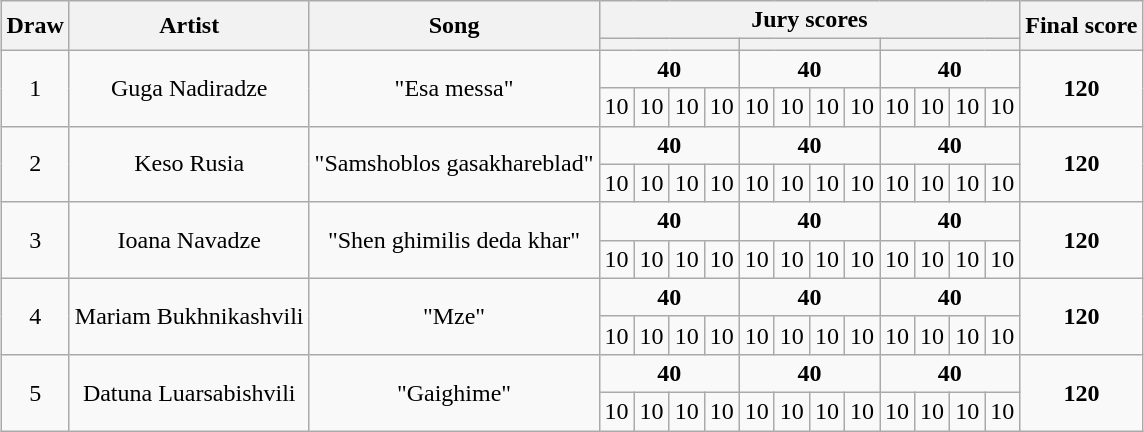<table class="sortable wikitable" style="text-align:center;margin:1em auto 1em auto">
<tr>
<th scope="col" rowspan=2>Draw</th>
<th scope="col" rowspan=2>Artist</th>
<th scope="col" rowspan=2>Song</th>
<th scope="col" colspan=12>Jury scores</th>
<th scope="col" rowspan=2>Final score</th>
</tr>
<tr>
<th scope="col" class="unsortable" colspan=4><small></small></th>
<th scope="col" class="unsortable" colspan=4><small></small></th>
<th scope="col" class="unsortable" colspan=4><small></small></th>
</tr>
<tr>
<td rowspan=2>1</td>
<td rowspan=2>Guga Nadiradze<br></td>
<td rowspan=2>"Esa messa"<br></td>
<td colspan=4><strong>40</strong></td>
<td colspan=4><strong>40</strong></td>
<td colspan=4><strong>40</strong></td>
<td rowspan=2><strong>120</strong></td>
</tr>
<tr>
<td>10</td>
<td>10</td>
<td>10</td>
<td>10</td>
<td>10</td>
<td>10</td>
<td>10</td>
<td>10</td>
<td>10</td>
<td>10</td>
<td>10</td>
<td>10</td>
</tr>
<tr>
<td rowspan=2>2</td>
<td rowspan=2>Keso Rusia<br></td>
<td rowspan=2>"Samshoblos gasakhareblad"<br></td>
<td colspan=4><strong>40</strong></td>
<td colspan=4><strong>40</strong></td>
<td colspan=4><strong>40</strong></td>
<td rowspan=2><strong>120</strong></td>
</tr>
<tr>
<td>10</td>
<td>10</td>
<td>10</td>
<td>10</td>
<td>10</td>
<td>10</td>
<td>10</td>
<td>10</td>
<td>10</td>
<td>10</td>
<td>10</td>
<td>10</td>
</tr>
<tr>
<td rowspan=2>3</td>
<td rowspan=2>Ioana Navadze<br></td>
<td rowspan=2>"Shen ghimilis deda khar"<br></td>
<td colspan=4><strong>40</strong></td>
<td colspan=4><strong>40</strong></td>
<td colspan=4><strong>40</strong></td>
<td rowspan=2><strong>120</strong></td>
</tr>
<tr>
<td>10</td>
<td>10</td>
<td>10</td>
<td>10</td>
<td>10</td>
<td>10</td>
<td>10</td>
<td>10</td>
<td>10</td>
<td>10</td>
<td>10</td>
<td>10</td>
</tr>
<tr>
<td rowspan=2>4</td>
<td rowspan=2>Mariam Bukhnikashvili<br></td>
<td rowspan=2>"Mze"<br></td>
<td colspan=4><strong>40</strong></td>
<td colspan=4><strong>40</strong></td>
<td colspan=4><strong>40</strong></td>
<td rowspan=2><strong>120</strong></td>
</tr>
<tr>
<td>10</td>
<td>10</td>
<td>10</td>
<td>10</td>
<td>10</td>
<td>10</td>
<td>10</td>
<td>10</td>
<td>10</td>
<td>10</td>
<td>10</td>
<td>10</td>
</tr>
<tr>
<td rowspan=2>5</td>
<td rowspan=2>Datuna Luarsabishvili<br></td>
<td rowspan=2>"Gaighime"<br></td>
<td colspan=4><strong>40</strong></td>
<td colspan=4><strong>40</strong></td>
<td colspan=4><strong>40</strong></td>
<td rowspan=2><strong>120</strong></td>
</tr>
<tr>
<td>10</td>
<td>10</td>
<td>10</td>
<td>10</td>
<td>10</td>
<td>10</td>
<td>10</td>
<td>10</td>
<td>10</td>
<td>10</td>
<td>10</td>
<td>10</td>
</tr>
</table>
